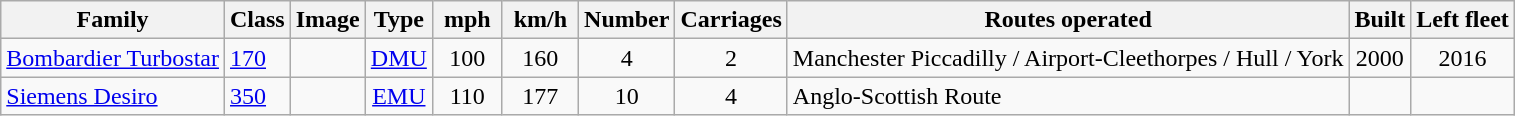<table class="wikitable">
<tr style="background:#f9f9f9;">
<th>Family</th>
<th>Class</th>
<th>Image</th>
<th>Type</th>
<th> mph </th>
<th> km/h </th>
<th>Number</th>
<th>Carriages</th>
<th>Routes operated</th>
<th>Built</th>
<th>Left fleet</th>
</tr>
<tr>
<td><a href='#'>Bombardier Turbostar</a></td>
<td><a href='#'>170</a></td>
<td></td>
<td align="center"><a href='#'>DMU</a></td>
<td align="center">100</td>
<td align="center">160</td>
<td align="center">4</td>
<td align="center">2</td>
<td>Manchester Piccadilly / Airport-Cleethorpes / Hull / York</td>
<td align="center">2000</td>
<td align="center">2016</td>
</tr>
<tr>
<td><a href='#'>Siemens Desiro</a></td>
<td><a href='#'>350</a></td>
<td></td>
<td align="center"><a href='#'>EMU</a></td>
<td align="center">110</td>
<td align="center">177</td>
<td align="center">10</td>
<td align="center">4</td>
<td>Anglo-Scottish Route</td>
<td align="center"></td>
<td align="center"></td>
</tr>
</table>
